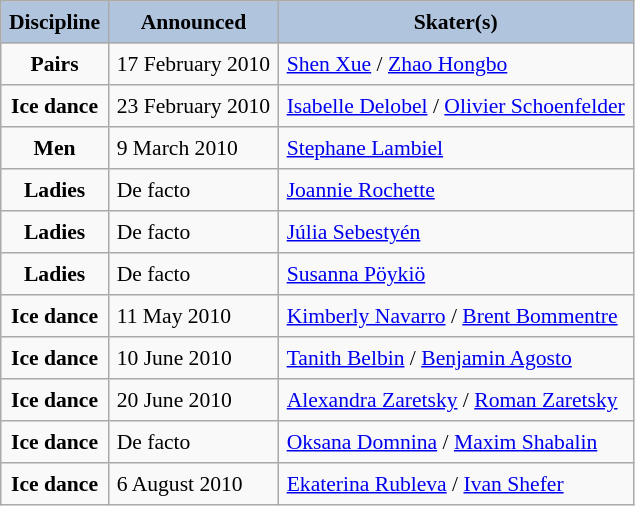<table border="2" cellpadding="5" cellspacing="0" style="margin: 1em 1em 1em 0; background: #f9f9f9; border: 1px #aaa solid; border-collapse: collapse; font-size: 90%;">
<tr bgcolor="#B0C4DE" align="center">
<th>Discipline</th>
<th>Announced</th>
<th>Skater(s)</th>
</tr>
<tr>
<th>Pairs</th>
<td>17 February 2010</td>
<td><a href='#'>Shen Xue</a> / <a href='#'>Zhao Hongbo</a></td>
</tr>
<tr>
<th>Ice dance</th>
<td>23 February 2010</td>
<td><a href='#'>Isabelle Delobel</a> / <a href='#'>Olivier Schoenfelder</a></td>
</tr>
<tr>
<th>Men</th>
<td>9 March 2010</td>
<td><a href='#'>Stephane Lambiel</a></td>
</tr>
<tr>
<th>Ladies</th>
<td>De facto</td>
<td><a href='#'>Joannie Rochette</a></td>
</tr>
<tr>
<th>Ladies</th>
<td>De facto</td>
<td><a href='#'>Júlia Sebestyén</a></td>
</tr>
<tr>
<th>Ladies</th>
<td>De facto</td>
<td><a href='#'>Susanna Pöykiö</a></td>
</tr>
<tr>
<th>Ice dance</th>
<td>11 May 2010</td>
<td><a href='#'>Kimberly Navarro</a> / <a href='#'>Brent Bommentre</a></td>
</tr>
<tr>
<th>Ice dance</th>
<td>10 June 2010</td>
<td><a href='#'>Tanith Belbin</a> / <a href='#'>Benjamin Agosto</a></td>
</tr>
<tr>
<th>Ice dance</th>
<td>20 June 2010</td>
<td><a href='#'>Alexandra Zaretsky</a> / <a href='#'>Roman Zaretsky</a></td>
</tr>
<tr>
<th>Ice dance</th>
<td>De facto</td>
<td><a href='#'>Oksana Domnina</a> / <a href='#'>Maxim Shabalin</a></td>
</tr>
<tr>
<th>Ice dance</th>
<td>6 August 2010</td>
<td><a href='#'>Ekaterina Rubleva</a> / <a href='#'>Ivan Shefer</a></td>
</tr>
</table>
